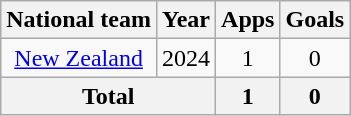<table class=wikitable style=text-align:center>
<tr>
<th>National team</th>
<th>Year</th>
<th>Apps</th>
<th>Goals</th>
</tr>
<tr>
<td rowspan=1><a href='#'>New Zealand</a></td>
<td>2024</td>
<td>1</td>
<td>0</td>
</tr>
<tr>
<th colspan=2>Total</th>
<th>1</th>
<th>0</th>
</tr>
</table>
